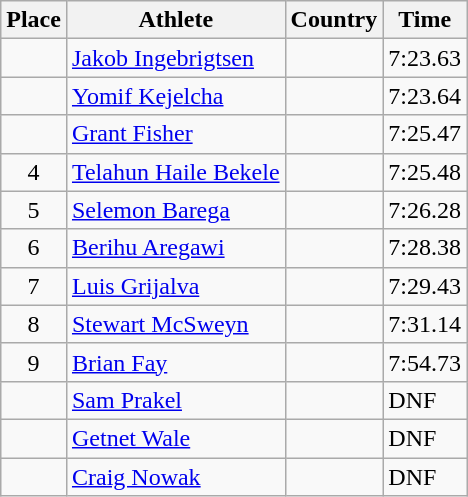<table class="wikitable">
<tr>
<th>Place</th>
<th>Athlete</th>
<th>Country</th>
<th>Time</th>
</tr>
<tr>
<td align=center></td>
<td><a href='#'>Jakob Ingebrigtsen</a></td>
<td></td>
<td>7:23.63</td>
</tr>
<tr>
<td align=center></td>
<td><a href='#'>Yomif Kejelcha</a></td>
<td></td>
<td>7:23.64</td>
</tr>
<tr>
<td align=center></td>
<td><a href='#'>Grant Fisher</a></td>
<td></td>
<td>7:25.47</td>
</tr>
<tr>
<td align=center>4</td>
<td><a href='#'>Telahun Haile Bekele</a></td>
<td></td>
<td>7:25.48</td>
</tr>
<tr>
<td align=center>5</td>
<td><a href='#'>Selemon Barega</a></td>
<td></td>
<td>7:26.28</td>
</tr>
<tr>
<td align=center>6</td>
<td><a href='#'>Berihu Aregawi</a></td>
<td></td>
<td>7:28.38</td>
</tr>
<tr>
<td align=center>7</td>
<td><a href='#'>Luis Grijalva</a></td>
<td></td>
<td>7:29.43</td>
</tr>
<tr>
<td align=center>8</td>
<td><a href='#'>Stewart McSweyn</a></td>
<td></td>
<td>7:31.14</td>
</tr>
<tr>
<td align=center>9</td>
<td><a href='#'>Brian Fay</a></td>
<td></td>
<td>7:54.73</td>
</tr>
<tr>
<td align=center></td>
<td><a href='#'>Sam Prakel</a></td>
<td></td>
<td>DNF</td>
</tr>
<tr>
<td align=center></td>
<td><a href='#'>Getnet Wale</a></td>
<td></td>
<td>DNF</td>
</tr>
<tr>
<td align=center></td>
<td><a href='#'>Craig Nowak</a></td>
<td></td>
<td>DNF</td>
</tr>
</table>
